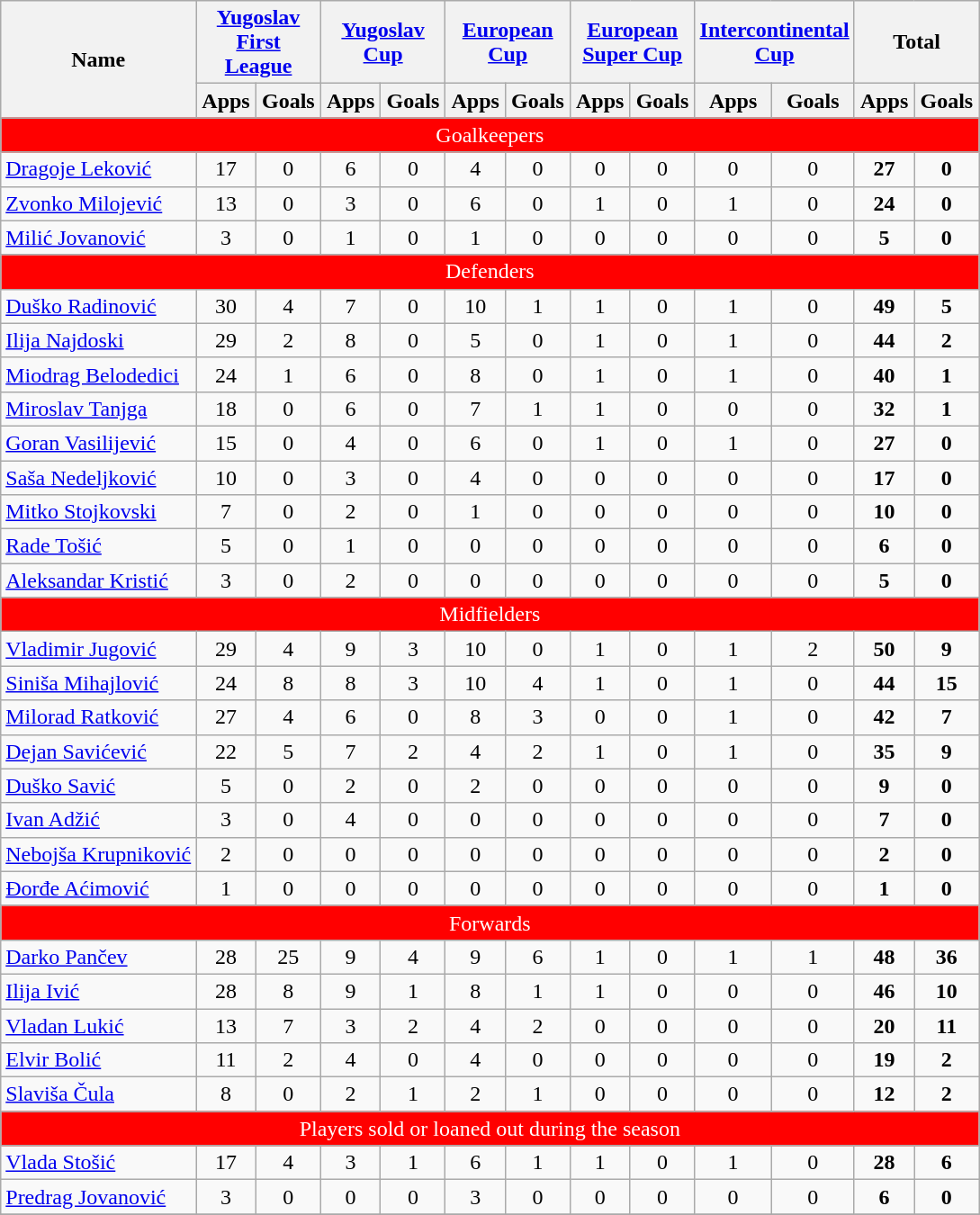<table class="wikitable" style="text-align:center">
<tr>
<th rowspan="2">Name</th>
<th colspan="2" width="85"><a href='#'>Yugoslav First League</a></th>
<th colspan="2" width="85"><a href='#'>Yugoslav Cup</a></th>
<th colspan="2" width="85"><a href='#'>European Cup</a></th>
<th colspan="2" width="85"><a href='#'>European Super Cup</a></th>
<th colspan="2" width="85"><a href='#'>Intercontinental Cup</a></th>
<th colspan="2" width="85">Total</th>
</tr>
<tr>
<th>Apps</th>
<th>Goals</th>
<th>Apps</th>
<th>Goals</th>
<th>Apps</th>
<th>Goals</th>
<th>Apps</th>
<th>Goals</th>
<th>Apps</th>
<th>Goals</th>
<th>Apps</th>
<th>Goals</th>
</tr>
<tr>
<td style="background: red;color:white" align=center colspan="15">Goalkeepers</td>
</tr>
<tr>
<td align="left"> <a href='#'>Dragoje Leković</a></td>
<td>17</td>
<td>0</td>
<td>6</td>
<td>0</td>
<td>4</td>
<td>0</td>
<td>0</td>
<td>0</td>
<td>0</td>
<td>0</td>
<td><strong>27</strong></td>
<td><strong>0</strong></td>
</tr>
<tr>
<td align="left"> <a href='#'>Zvonko Milojević</a></td>
<td>13</td>
<td>0</td>
<td>3</td>
<td>0</td>
<td>6</td>
<td>0</td>
<td>1</td>
<td>0</td>
<td>1</td>
<td>0</td>
<td><strong>24</strong></td>
<td><strong>0</strong></td>
</tr>
<tr>
<td align="left"> <a href='#'>Milić Jovanović</a></td>
<td>3</td>
<td>0</td>
<td>1</td>
<td>0</td>
<td>1</td>
<td>0</td>
<td>0</td>
<td>0</td>
<td>0</td>
<td>0</td>
<td><strong>5</strong></td>
<td><strong>0</strong></td>
</tr>
<tr>
<td align=center colspan="15" style="background: red;color:white">Defenders</td>
</tr>
<tr>
<td align="left"> <a href='#'>Duško Radinović</a></td>
<td>30</td>
<td>4</td>
<td>7</td>
<td>0</td>
<td>10</td>
<td>1</td>
<td>1</td>
<td>0</td>
<td>1</td>
<td>0</td>
<td><strong>49</strong></td>
<td><strong>5</strong></td>
</tr>
<tr>
<td align="left"> <a href='#'>Ilija Najdoski</a></td>
<td>29</td>
<td>2</td>
<td>8</td>
<td>0</td>
<td>5</td>
<td>0</td>
<td>1</td>
<td>0</td>
<td>1</td>
<td>0</td>
<td><strong>44</strong></td>
<td><strong>2</strong></td>
</tr>
<tr>
<td align="left"> <a href='#'>Miodrag Belodedici</a></td>
<td>24</td>
<td>1</td>
<td>6</td>
<td>0</td>
<td>8</td>
<td>0</td>
<td>1</td>
<td>0</td>
<td>1</td>
<td>0</td>
<td><strong>40</strong></td>
<td><strong>1</strong></td>
</tr>
<tr>
<td align="left"> <a href='#'>Miroslav Tanjga</a></td>
<td>18</td>
<td>0</td>
<td>6</td>
<td>0</td>
<td>7</td>
<td>1</td>
<td>1</td>
<td>0</td>
<td>0</td>
<td>0</td>
<td><strong>32</strong></td>
<td><strong>1</strong></td>
</tr>
<tr>
<td align="left"> <a href='#'>Goran Vasilijević</a></td>
<td>15</td>
<td>0</td>
<td>4</td>
<td>0</td>
<td>6</td>
<td>0</td>
<td>1</td>
<td>0</td>
<td>1</td>
<td>0</td>
<td><strong>27</strong></td>
<td><strong>0</strong></td>
</tr>
<tr>
<td align="left"> <a href='#'>Saša Nedeljković</a></td>
<td>10</td>
<td>0</td>
<td>3</td>
<td>0</td>
<td>4</td>
<td>0</td>
<td>0</td>
<td>0</td>
<td>0</td>
<td>0</td>
<td><strong>17</strong></td>
<td><strong>0</strong></td>
</tr>
<tr>
<td align="left"> <a href='#'>Mitko Stojkovski</a></td>
<td>7</td>
<td>0</td>
<td>2</td>
<td>0</td>
<td>1</td>
<td>0</td>
<td>0</td>
<td>0</td>
<td>0</td>
<td>0</td>
<td><strong>10</strong></td>
<td><strong>0</strong></td>
</tr>
<tr>
<td align="left"> <a href='#'>Rade Tošić</a></td>
<td>5</td>
<td>0</td>
<td>1</td>
<td>0</td>
<td>0</td>
<td>0</td>
<td>0</td>
<td>0</td>
<td>0</td>
<td>0</td>
<td><strong>6</strong></td>
<td><strong>0</strong></td>
</tr>
<tr>
<td align="left"> <a href='#'>Aleksandar Kristić</a></td>
<td>3</td>
<td>0</td>
<td>2</td>
<td>0</td>
<td>0</td>
<td>0</td>
<td>0</td>
<td>0</td>
<td>0</td>
<td>0</td>
<td><strong>5</strong></td>
<td><strong>0</strong></td>
</tr>
<tr>
<td align=center colspan="15" style="background: red;color:white">Midfielders</td>
</tr>
<tr>
<td align="left"> <a href='#'>Vladimir Jugović</a></td>
<td>29</td>
<td>4</td>
<td>9</td>
<td>3</td>
<td>10</td>
<td>0</td>
<td>1</td>
<td>0</td>
<td>1</td>
<td>2</td>
<td><strong>50</strong></td>
<td><strong>9</strong></td>
</tr>
<tr>
<td align="left"> <a href='#'>Siniša Mihajlović</a></td>
<td>24</td>
<td>8</td>
<td>8</td>
<td>3</td>
<td>10</td>
<td>4</td>
<td>1</td>
<td>0</td>
<td>1</td>
<td>0</td>
<td><strong>44</strong></td>
<td><strong>15</strong></td>
</tr>
<tr>
<td align="left"> <a href='#'>Milorad Ratković</a></td>
<td>27</td>
<td>4</td>
<td>6</td>
<td>0</td>
<td>8</td>
<td>3</td>
<td>0</td>
<td>0</td>
<td>1</td>
<td>0</td>
<td><strong>42</strong></td>
<td><strong>7</strong></td>
</tr>
<tr>
<td align="left"> <a href='#'>Dejan Savićević</a></td>
<td>22</td>
<td>5</td>
<td>7</td>
<td>2</td>
<td>4</td>
<td>2</td>
<td>1</td>
<td>0</td>
<td>1</td>
<td>0</td>
<td><strong>35</strong></td>
<td><strong>9</strong></td>
</tr>
<tr>
<td align="left"> <a href='#'>Duško Savić</a></td>
<td>5</td>
<td>0</td>
<td>2</td>
<td>0</td>
<td>2</td>
<td>0</td>
<td>0</td>
<td>0</td>
<td>0</td>
<td>0</td>
<td><strong>9</strong></td>
<td><strong>0</strong></td>
</tr>
<tr>
<td align="left"> <a href='#'>Ivan Adžić</a></td>
<td>3</td>
<td>0</td>
<td>4</td>
<td>0</td>
<td>0</td>
<td>0</td>
<td>0</td>
<td>0</td>
<td>0</td>
<td>0</td>
<td><strong>7</strong></td>
<td><strong>0</strong></td>
</tr>
<tr>
<td align="left"> <a href='#'>Nebojša Krupniković</a></td>
<td>2</td>
<td>0</td>
<td>0</td>
<td>0</td>
<td>0</td>
<td>0</td>
<td>0</td>
<td>0</td>
<td>0</td>
<td>0</td>
<td><strong>2</strong></td>
<td><strong>0</strong></td>
</tr>
<tr>
<td align="left"> <a href='#'>Đorđe Aćimović</a></td>
<td>1</td>
<td>0</td>
<td>0</td>
<td>0</td>
<td>0</td>
<td>0</td>
<td>0</td>
<td>0</td>
<td>0</td>
<td>0</td>
<td><strong>1</strong></td>
<td><strong>0</strong></td>
</tr>
<tr>
<td align=center colspan="15" style="background: red;color:white">Forwards</td>
</tr>
<tr>
<td align="left"> <a href='#'>Darko Pančev</a></td>
<td>28</td>
<td>25</td>
<td>9</td>
<td>4</td>
<td>9</td>
<td>6</td>
<td>1</td>
<td>0</td>
<td>1</td>
<td>1</td>
<td><strong>48</strong></td>
<td><strong>36</strong></td>
</tr>
<tr>
<td align="left"> <a href='#'>Ilija Ivić</a></td>
<td>28</td>
<td>8</td>
<td>9</td>
<td>1</td>
<td>8</td>
<td>1</td>
<td>1</td>
<td>0</td>
<td>0</td>
<td>0</td>
<td><strong>46</strong></td>
<td><strong>10</strong></td>
</tr>
<tr>
<td align="left"> <a href='#'>Vladan Lukić</a></td>
<td>13</td>
<td>7</td>
<td>3</td>
<td>2</td>
<td>4</td>
<td>2</td>
<td>0</td>
<td>0</td>
<td>0</td>
<td>0</td>
<td><strong>20</strong></td>
<td><strong>11</strong></td>
</tr>
<tr>
<td align="left"> <a href='#'>Elvir Bolić</a></td>
<td>11</td>
<td>2</td>
<td>4</td>
<td>0</td>
<td>4</td>
<td>0</td>
<td>0</td>
<td>0</td>
<td>0</td>
<td>0</td>
<td><strong>19</strong></td>
<td><strong>2</strong></td>
</tr>
<tr>
<td align="left"> <a href='#'>Slaviša Čula</a></td>
<td>8</td>
<td>0</td>
<td>2</td>
<td>1</td>
<td>2</td>
<td>1</td>
<td>0</td>
<td>0</td>
<td>0</td>
<td>0</td>
<td><strong>12</strong></td>
<td><strong>2</strong></td>
</tr>
<tr>
<td align=center colspan="15" style="background: red;color:white">Players sold or loaned out during the season</td>
</tr>
<tr>
<td align="left"> <a href='#'>Vlada Stošić</a></td>
<td>17</td>
<td>4</td>
<td>3</td>
<td>1</td>
<td>6</td>
<td>1</td>
<td>1</td>
<td>0</td>
<td>1</td>
<td>0</td>
<td><strong>28</strong></td>
<td><strong>6</strong></td>
</tr>
<tr>
<td align="left"> <a href='#'>Predrag Jovanović</a></td>
<td>3</td>
<td>0</td>
<td>0</td>
<td>0</td>
<td>3</td>
<td>0</td>
<td>0</td>
<td>0</td>
<td>0</td>
<td>0</td>
<td><strong>6</strong></td>
<td><strong>0</strong></td>
</tr>
<tr>
</tr>
</table>
